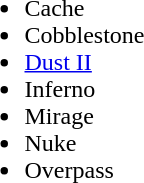<table cellspacing="10">
<tr>
<td valign="top" width="450px"><br><ul><li>Cache</li><li>Cobblestone</li><li><a href='#'>Dust II</a></li><li>Inferno</li><li>Mirage</li><li>Nuke</li><li>Overpass</li></ul></td>
</tr>
<tr>
</tr>
</table>
